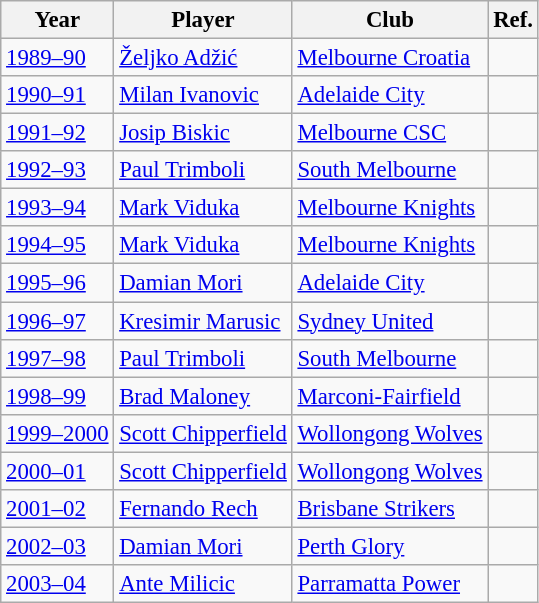<table class="wikitable" style="font-size:95%;">
<tr>
<th>Year</th>
<th>Player</th>
<th>Club</th>
<th>Ref.</th>
</tr>
<tr>
<td><a href='#'>1989–90</a></td>
<td> <a href='#'>Željko Adžić</a></td>
<td><a href='#'>Melbourne Croatia</a></td>
<td></td>
</tr>
<tr>
<td><a href='#'>1990–91</a></td>
<td> <a href='#'>Milan Ivanovic</a></td>
<td><a href='#'>Adelaide City</a></td>
<td></td>
</tr>
<tr>
<td><a href='#'>1991–92</a></td>
<td> <a href='#'>Josip Biskic</a></td>
<td><a href='#'>Melbourne CSC</a></td>
<td></td>
</tr>
<tr>
<td><a href='#'>1992–93</a></td>
<td> <a href='#'>Paul Trimboli</a></td>
<td><a href='#'>South Melbourne</a></td>
<td></td>
</tr>
<tr>
<td><a href='#'>1993–94</a></td>
<td> <a href='#'>Mark Viduka</a></td>
<td><a href='#'>Melbourne Knights</a></td>
<td></td>
</tr>
<tr>
<td><a href='#'>1994–95</a></td>
<td> <a href='#'>Mark Viduka</a></td>
<td><a href='#'>Melbourne Knights</a></td>
<td></td>
</tr>
<tr>
<td><a href='#'>1995–96</a></td>
<td> <a href='#'>Damian Mori</a></td>
<td><a href='#'>Adelaide City</a></td>
<td></td>
</tr>
<tr>
<td><a href='#'>1996–97</a></td>
<td> <a href='#'>Kresimir Marusic</a></td>
<td><a href='#'>Sydney United</a></td>
<td></td>
</tr>
<tr>
<td><a href='#'>1997–98</a></td>
<td> <a href='#'>Paul Trimboli</a></td>
<td><a href='#'>South Melbourne</a></td>
<td></td>
</tr>
<tr>
<td><a href='#'>1998–99</a></td>
<td> <a href='#'>Brad Maloney</a></td>
<td><a href='#'>Marconi-Fairfield</a></td>
<td></td>
</tr>
<tr>
<td><a href='#'>1999–2000</a></td>
<td> <a href='#'>Scott Chipperfield</a></td>
<td><a href='#'>Wollongong Wolves</a></td>
<td></td>
</tr>
<tr>
<td><a href='#'>2000–01</a></td>
<td> <a href='#'>Scott Chipperfield</a></td>
<td><a href='#'>Wollongong Wolves</a></td>
<td></td>
</tr>
<tr>
<td><a href='#'>2001–02</a></td>
<td> <a href='#'>Fernando Rech</a></td>
<td><a href='#'>Brisbane Strikers</a></td>
<td></td>
</tr>
<tr>
<td><a href='#'>2002–03</a></td>
<td> <a href='#'>Damian Mori</a></td>
<td><a href='#'>Perth Glory</a></td>
<td></td>
</tr>
<tr>
<td><a href='#'>2003–04</a></td>
<td> <a href='#'>Ante Milicic</a></td>
<td><a href='#'>Parramatta Power</a></td>
<td></td>
</tr>
</table>
